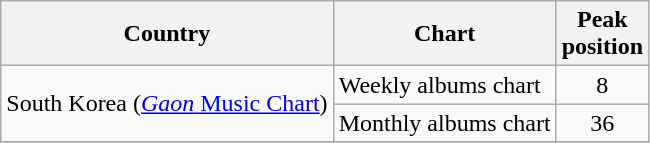<table class="wikitable">
<tr>
<th>Country</th>
<th>Chart</th>
<th>Peak<br>position</th>
</tr>
<tr>
<td rowspan="2">South Korea (<a href='#'><em>Gaon</em> Music Chart</a>)</td>
<td>Weekly albums chart</td>
<td align="center">8</td>
</tr>
<tr>
<td>Monthly albums chart</td>
<td align="center">36</td>
</tr>
<tr>
</tr>
</table>
